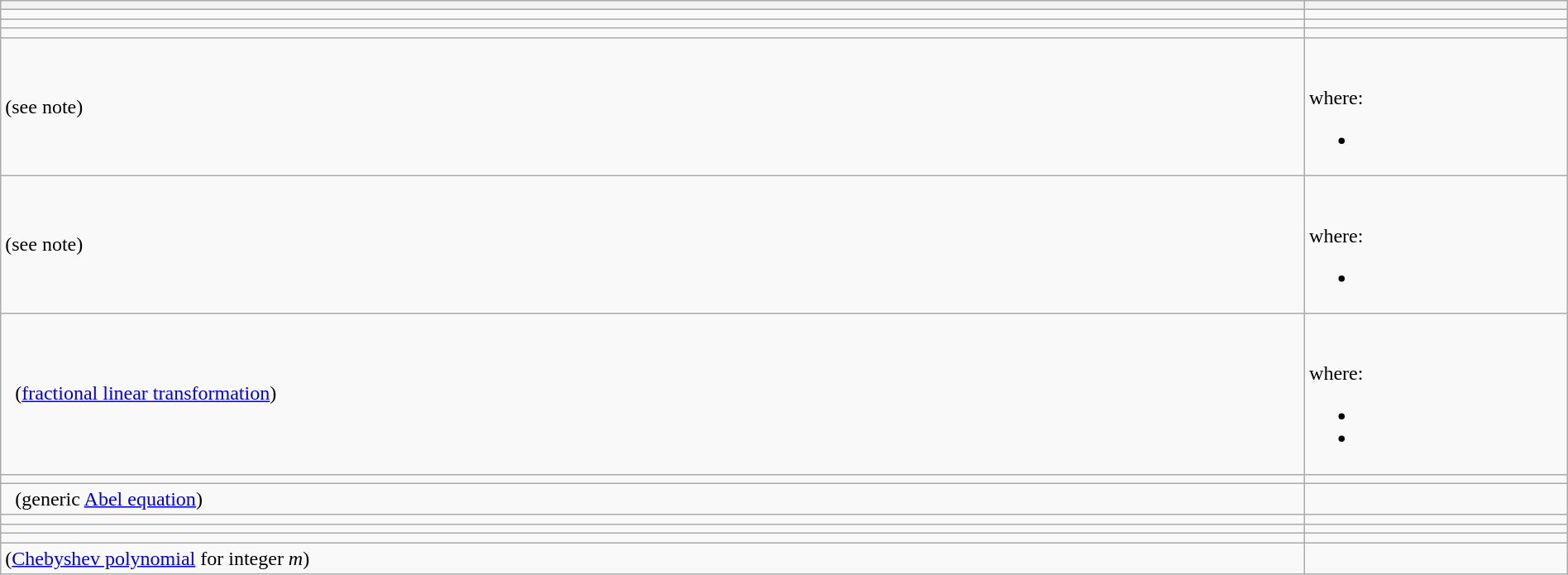<table class=wikitable width=100%>
<tr>
<th></th>
<th></th>
</tr>
<tr>
<td></td>
<td></td>
</tr>
<tr>
<td></td>
<td></td>
</tr>
<tr>
<td></td>
<td></td>
</tr>
<tr>
<td> (see note)<br></td>
<td><br><br>where:<ul><li></li></ul></td>
</tr>
<tr>
<td> (see note)<br></td>
<td><br><br>where:<ul><li></li></ul></td>
</tr>
<tr>
<td>   (<a href='#'>fractional linear transformation</a>)</td>
<td><br><br>where:<ul><li></li><li></li></ul></td>
</tr>
<tr>
<td></td>
<td></td>
</tr>
<tr>
<td>   (generic <a href='#'>Abel equation</a>)</td>
<td></td>
</tr>
<tr>
<td></td>
<td></td>
</tr>
<tr>
<td></td>
<td></td>
</tr>
<tr>
<td></td>
<td></td>
</tr>
<tr>
<td> (<a href='#'>Chebyshev polynomial</a> for integer <em>m</em>)</td>
<td></td>
</tr>
</table>
